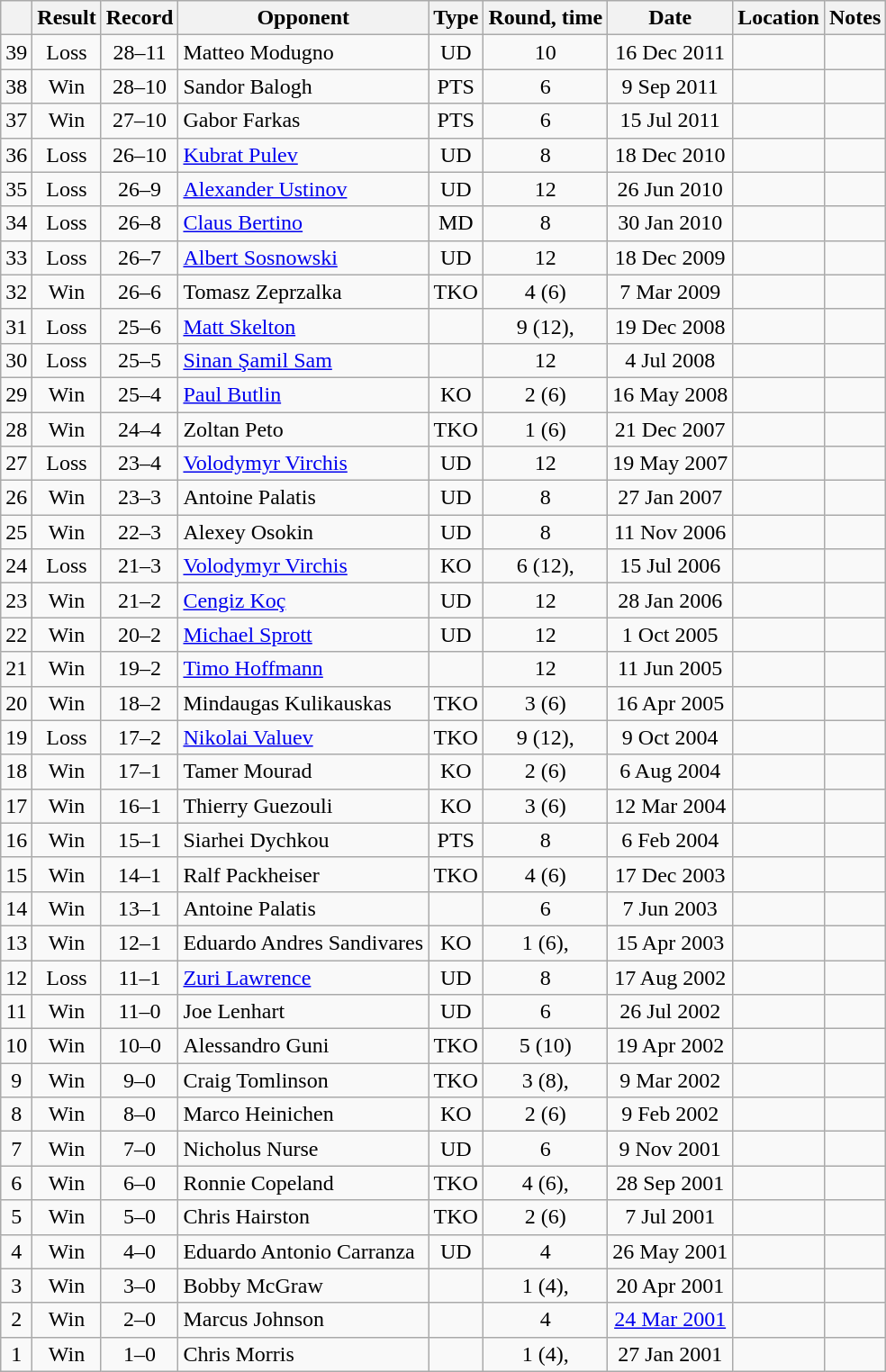<table class="wikitable" style="text-align:center">
<tr>
<th></th>
<th>Result</th>
<th>Record</th>
<th>Opponent</th>
<th>Type</th>
<th>Round, time</th>
<th>Date</th>
<th>Location</th>
<th>Notes</th>
</tr>
<tr>
<td>39</td>
<td>Loss</td>
<td>28–11</td>
<td style="text-align:left;">Matteo Modugno</td>
<td>UD</td>
<td>10</td>
<td>16 Dec 2011</td>
<td style="text-align:left;"></td>
<td style="text-align:left;"></td>
</tr>
<tr>
<td>38</td>
<td>Win</td>
<td>28–10</td>
<td style="text-align:left;">Sandor Balogh</td>
<td>PTS</td>
<td>6</td>
<td>9 Sep 2011</td>
<td style="text-align:left;"></td>
<td></td>
</tr>
<tr>
<td>37</td>
<td>Win</td>
<td>27–10</td>
<td style="text-align:left;">Gabor Farkas</td>
<td>PTS</td>
<td>6</td>
<td>15 Jul 2011</td>
<td style="text-align:left;"></td>
<td></td>
</tr>
<tr>
<td>36</td>
<td>Loss</td>
<td>26–10</td>
<td style="text-align:left;"><a href='#'>Kubrat Pulev</a></td>
<td>UD</td>
<td>8</td>
<td>18 Dec 2010</td>
<td style="text-align:left;"></td>
<td></td>
</tr>
<tr>
<td>35</td>
<td>Loss</td>
<td>26–9</td>
<td style="text-align:left;"><a href='#'>Alexander Ustinov</a></td>
<td>UD</td>
<td>12</td>
<td>26 Jun 2010</td>
<td style="text-align:left;"></td>
<td style="text-align:left;"></td>
</tr>
<tr>
<td>34</td>
<td>Loss</td>
<td>26–8</td>
<td style="text-align:left;"><a href='#'>Claus Bertino</a></td>
<td>MD</td>
<td>8</td>
<td>30 Jan 2010</td>
<td style="text-align:left;"></td>
<td></td>
</tr>
<tr>
<td>33</td>
<td>Loss</td>
<td>26–7</td>
<td style="text-align:left;"><a href='#'>Albert Sosnowski</a></td>
<td>UD</td>
<td>12</td>
<td>18 Dec 2009</td>
<td style="text-align:left;"></td>
<td style="text-align:left;"></td>
</tr>
<tr>
<td>32</td>
<td>Win</td>
<td>26–6</td>
<td style="text-align:left;">Tomasz Zeprzalka</td>
<td>TKO</td>
<td>4 (6)</td>
<td>7 Mar 2009</td>
<td style="text-align:left;"></td>
<td></td>
</tr>
<tr>
<td>31</td>
<td>Loss</td>
<td>25–6</td>
<td style="text-align:left;"><a href='#'>Matt Skelton</a></td>
<td></td>
<td>9 (12), </td>
<td>19 Dec 2008</td>
<td style="text-align:left;"></td>
<td style="text-align:left;"></td>
</tr>
<tr>
<td>30</td>
<td>Loss</td>
<td>25–5</td>
<td style="text-align:left;"><a href='#'>Sinan Şamil Sam</a></td>
<td></td>
<td>12</td>
<td>4 Jul 2008</td>
<td style="text-align:left;"></td>
<td style="text-align:left;"></td>
</tr>
<tr>
<td>29</td>
<td>Win</td>
<td>25–4</td>
<td style="text-align:left;"><a href='#'>Paul Butlin</a></td>
<td>KO</td>
<td>2 (6)</td>
<td>16 May 2008</td>
<td style="text-align:left;"></td>
<td></td>
</tr>
<tr>
<td>28</td>
<td>Win</td>
<td>24–4</td>
<td style="text-align:left;">Zoltan Peto</td>
<td>TKO</td>
<td>1 (6)</td>
<td>21 Dec 2007</td>
<td style="text-align:left;"></td>
<td></td>
</tr>
<tr>
<td>27</td>
<td>Loss</td>
<td>23–4</td>
<td style="text-align:left;"><a href='#'>Volodymyr Virchis</a></td>
<td>UD</td>
<td>12</td>
<td>19 May 2007</td>
<td style="text-align:left;"></td>
<td style="text-align:left;"></td>
</tr>
<tr>
<td>26</td>
<td>Win</td>
<td>23–3</td>
<td style="text-align:left;">Antoine Palatis</td>
<td>UD</td>
<td>8</td>
<td>27 Jan 2007</td>
<td style="text-align:left;"></td>
<td></td>
</tr>
<tr>
<td>25</td>
<td>Win</td>
<td>22–3</td>
<td style="text-align:left;">Alexey Osokin</td>
<td>UD</td>
<td>8</td>
<td>11 Nov 2006</td>
<td style="text-align:left;"></td>
<td></td>
</tr>
<tr>
<td>24</td>
<td>Loss</td>
<td>21–3</td>
<td style="text-align:left;"><a href='#'>Volodymyr Virchis</a></td>
<td>KO</td>
<td>6 (12), </td>
<td>15 Jul 2006</td>
<td style="text-align:left;"></td>
<td style="text-align:left;"></td>
</tr>
<tr>
<td>23</td>
<td>Win</td>
<td>21–2</td>
<td style="text-align:left;"><a href='#'>Cengiz Koç</a></td>
<td>UD</td>
<td>12</td>
<td>28 Jan 2006</td>
<td style="text-align:left;"></td>
<td style="text-align:left;"></td>
</tr>
<tr>
<td>22</td>
<td>Win</td>
<td>20–2</td>
<td style="text-align:left;"><a href='#'>Michael Sprott</a></td>
<td>UD</td>
<td>12</td>
<td>1 Oct 2005</td>
<td style="text-align:left;"></td>
<td style="text-align:left;"></td>
</tr>
<tr>
<td>21</td>
<td>Win</td>
<td>19–2</td>
<td style="text-align:left;"><a href='#'>Timo Hoffmann</a></td>
<td></td>
<td>12</td>
<td>11 Jun 2005</td>
<td style="text-align:left;"></td>
<td style="text-align:left;"></td>
</tr>
<tr>
<td>20</td>
<td>Win</td>
<td>18–2</td>
<td style="text-align:left;">Mindaugas Kulikauskas</td>
<td>TKO</td>
<td>3 (6)</td>
<td>16 Apr 2005</td>
<td style="text-align:left;"></td>
<td></td>
</tr>
<tr>
<td>19</td>
<td>Loss</td>
<td>17–2</td>
<td style="text-align:left;"><a href='#'>Nikolai Valuev</a></td>
<td>TKO</td>
<td>9 (12), </td>
<td>9 Oct 2004</td>
<td style="text-align:left;"></td>
<td style="text-align:left;"></td>
</tr>
<tr>
<td>18</td>
<td>Win</td>
<td>17–1</td>
<td style="text-align:left;">Tamer Mourad</td>
<td>KO</td>
<td>2 (6)</td>
<td>6 Aug 2004</td>
<td style="text-align:left;"></td>
<td></td>
</tr>
<tr>
<td>17</td>
<td>Win</td>
<td>16–1</td>
<td style="text-align:left;">Thierry Guezouli</td>
<td>KO</td>
<td>3 (6)</td>
<td>12 Mar 2004</td>
<td style="text-align:left;"></td>
<td></td>
</tr>
<tr>
<td>16</td>
<td>Win</td>
<td>15–1</td>
<td style="text-align:left;">Siarhei Dychkou</td>
<td>PTS</td>
<td>8</td>
<td>6 Feb 2004</td>
<td style="text-align:left;"></td>
<td></td>
</tr>
<tr>
<td>15</td>
<td>Win</td>
<td>14–1</td>
<td style="text-align:left;">Ralf Packheiser</td>
<td>TKO</td>
<td>4 (6)</td>
<td>17 Dec 2003</td>
<td style="text-align:left;"></td>
<td></td>
</tr>
<tr>
<td>14</td>
<td>Win</td>
<td>13–1</td>
<td style="text-align:left;">Antoine Palatis</td>
<td></td>
<td>6</td>
<td>7 Jun 2003</td>
<td style="text-align:left;"></td>
<td></td>
</tr>
<tr>
<td>13</td>
<td>Win</td>
<td>12–1</td>
<td style="text-align:left;">Eduardo Andres Sandivares</td>
<td>KO</td>
<td>1 (6), </td>
<td>15 Apr 2003</td>
<td style="text-align:left;"></td>
<td></td>
</tr>
<tr>
<td>12</td>
<td>Loss</td>
<td>11–1</td>
<td style="text-align:left;"><a href='#'>Zuri Lawrence</a></td>
<td>UD</td>
<td>8</td>
<td>17 Aug 2002</td>
<td style="text-align:left;"></td>
<td></td>
</tr>
<tr>
<td>11</td>
<td>Win</td>
<td>11–0</td>
<td style="text-align:left;">Joe Lenhart</td>
<td>UD</td>
<td>6</td>
<td>26 Jul 2002</td>
<td style="text-align:left;"></td>
<td></td>
</tr>
<tr>
<td>10</td>
<td>Win</td>
<td>10–0</td>
<td style="text-align:left;">Alessandro Guni</td>
<td>TKO</td>
<td>5 (10)</td>
<td>19 Apr 2002</td>
<td style="text-align:left;"></td>
<td style="text-align:left;"></td>
</tr>
<tr>
<td>9</td>
<td>Win</td>
<td>9–0</td>
<td style="text-align:left;">Craig Tomlinson</td>
<td>TKO</td>
<td>3 (8), </td>
<td>9 Mar 2002</td>
<td style="text-align:left;"></td>
<td></td>
</tr>
<tr>
<td>8</td>
<td>Win</td>
<td>8–0</td>
<td style="text-align:left;">Marco Heinichen</td>
<td>KO</td>
<td>2 (6)</td>
<td>9 Feb 2002</td>
<td style="text-align:left;"></td>
<td></td>
</tr>
<tr>
<td>7</td>
<td>Win</td>
<td>7–0</td>
<td style="text-align:left;">Nicholus Nurse</td>
<td>UD</td>
<td>6</td>
<td>9 Nov 2001</td>
<td style="text-align:left;"></td>
<td></td>
</tr>
<tr>
<td>6</td>
<td>Win</td>
<td>6–0</td>
<td style="text-align:left;">Ronnie Copeland</td>
<td>TKO</td>
<td>4 (6), </td>
<td>28 Sep 2001</td>
<td style="text-align:left;"></td>
<td></td>
</tr>
<tr>
<td>5</td>
<td>Win</td>
<td>5–0</td>
<td style="text-align:left;">Chris Hairston</td>
<td>TKO</td>
<td>2 (6)</td>
<td>7 Jul 2001</td>
<td style="text-align:left;"></td>
<td></td>
</tr>
<tr>
<td>4</td>
<td>Win</td>
<td>4–0</td>
<td style="text-align:left;">Eduardo Antonio Carranza</td>
<td>UD</td>
<td>4</td>
<td>26 May 2001</td>
<td style="text-align:left;"></td>
<td></td>
</tr>
<tr>
<td>3</td>
<td>Win</td>
<td>3–0</td>
<td style="text-align:left;">Bobby McGraw</td>
<td></td>
<td>1 (4), </td>
<td>20 Apr 2001</td>
<td style="text-align:left;"></td>
<td></td>
</tr>
<tr>
<td>2</td>
<td>Win</td>
<td>2–0</td>
<td style="text-align:left;">Marcus Johnson</td>
<td></td>
<td>4</td>
<td><a href='#'>24 Mar 2001</a></td>
<td style="text-align:left;"></td>
<td></td>
</tr>
<tr>
<td>1</td>
<td>Win</td>
<td>1–0</td>
<td style="text-align:left;">Chris Morris</td>
<td></td>
<td>1 (4), </td>
<td>27 Jan 2001</td>
<td style="text-align:left;"></td>
<td></td>
</tr>
</table>
